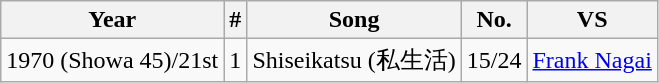<table class="wikitable">
<tr>
<th>Year</th>
<th>#</th>
<th>Song</th>
<th>No.</th>
<th>VS</th>
</tr>
<tr>
<td>1970 (Showa 45)/21st</td>
<td>1</td>
<td>Shiseikatsu (私生活)</td>
<td>15/24</td>
<td><a href='#'>Frank Nagai</a></td>
</tr>
</table>
